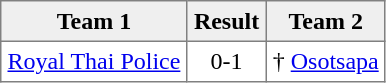<table border="1" cellpadding="4" cellspacing="0" style="text-align:center; border-collapse:collapse;">
<tr style="background:#efefef;">
<th>Team 1</th>
<th>Result</th>
<th>Team 2</th>
</tr>
<tr style="">
<td><a href='#'>Royal Thai Police</a></td>
<td>0-1</td>
<td>† <a href='#'>Osotsapa</a></td>
</tr>
</table>
